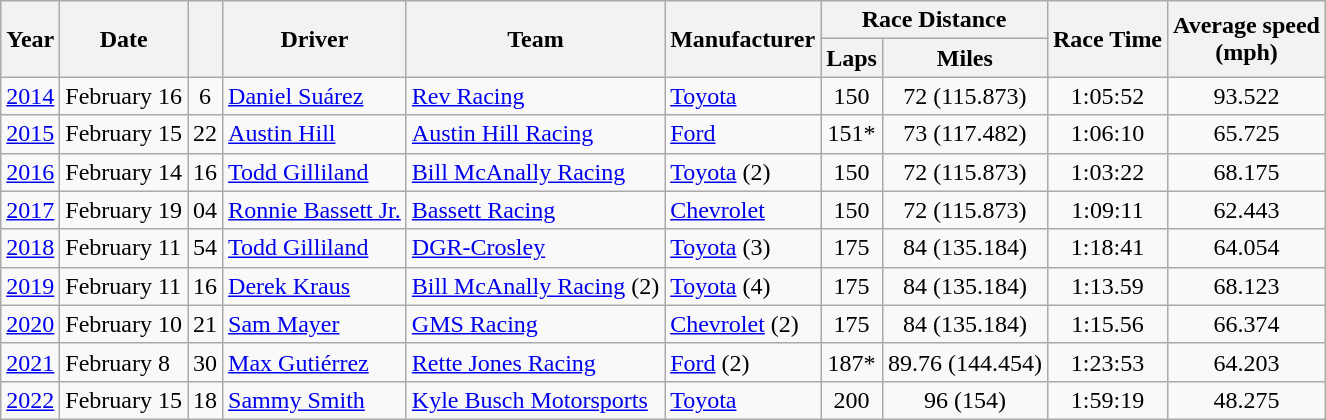<table class="wikitable">
<tr>
<th rowspan=2>Year</th>
<th rowspan=2>Date</th>
<th rowspan=2></th>
<th rowspan=2>Driver</th>
<th rowspan=2>Team</th>
<th rowspan=2>Manufacturer</th>
<th colspan=2>Race Distance</th>
<th rowspan=2>Race Time</th>
<th rowspan=2>Average speed<br>(mph)</th>
</tr>
<tr>
<th>Laps</th>
<th>Miles</th>
</tr>
<tr>
<td><a href='#'>2014</a></td>
<td>February 16</td>
<td align="center">6</td>
<td><a href='#'>Daniel Suárez</a></td>
<td><a href='#'>Rev Racing</a></td>
<td><a href='#'>Toyota</a></td>
<td align="center">150</td>
<td align="center">72 (115.873)</td>
<td align="center">1:05:52</td>
<td align="center">93.522</td>
</tr>
<tr>
<td><a href='#'>2015</a></td>
<td>February 15</td>
<td align="center">22</td>
<td><a href='#'>Austin Hill</a></td>
<td><a href='#'>Austin Hill Racing</a></td>
<td><a href='#'>Ford</a></td>
<td align="center">151*</td>
<td align="center">73 (117.482)</td>
<td align="center">1:06:10</td>
<td align="center">65.725</td>
</tr>
<tr>
<td><a href='#'>2016</a></td>
<td>February 14</td>
<td align="center">16</td>
<td><a href='#'>Todd Gilliland</a></td>
<td><a href='#'>Bill McAnally Racing</a></td>
<td><a href='#'>Toyota</a> (2)</td>
<td align="center">150</td>
<td align="center">72 (115.873)</td>
<td align="center">1:03:22</td>
<td align="center">68.175</td>
</tr>
<tr>
<td><a href='#'>2017</a></td>
<td>February 19</td>
<td align="center">04</td>
<td><a href='#'>Ronnie Bassett Jr.</a></td>
<td><a href='#'>Bassett Racing</a></td>
<td><a href='#'>Chevrolet</a></td>
<td align="center">150</td>
<td align="center">72 (115.873)</td>
<td align="center">1:09:11</td>
<td align="center">62.443</td>
</tr>
<tr>
<td><a href='#'>2018</a></td>
<td>February 11</td>
<td align="center">54</td>
<td><a href='#'>Todd Gilliland</a></td>
<td><a href='#'>DGR-Crosley</a></td>
<td><a href='#'>Toyota</a> (3)</td>
<td align="center">175</td>
<td align="center">84 (135.184)</td>
<td align="center">1:18:41</td>
<td align="center">64.054</td>
</tr>
<tr>
<td><a href='#'>2019</a></td>
<td>February 11</td>
<td align="center">16</td>
<td><a href='#'>Derek Kraus</a></td>
<td><a href='#'>Bill McAnally Racing</a> (2)</td>
<td><a href='#'>Toyota</a> (4)</td>
<td align="center">175</td>
<td align="center">84 (135.184)</td>
<td align="center">1:13.59</td>
<td align="center">68.123</td>
</tr>
<tr>
<td><a href='#'>2020</a></td>
<td>February 10</td>
<td align="center">21</td>
<td><a href='#'>Sam Mayer</a></td>
<td><a href='#'>GMS Racing</a></td>
<td><a href='#'>Chevrolet</a> (2)</td>
<td align="center">175</td>
<td align="center">84 (135.184)</td>
<td align="center">1:15.56</td>
<td align="center">66.374</td>
</tr>
<tr>
<td><a href='#'>2021</a></td>
<td>February 8</td>
<td align="center">30</td>
<td><a href='#'>Max Gutiérrez</a></td>
<td><a href='#'>Rette Jones Racing</a></td>
<td><a href='#'>Ford</a> (2)</td>
<td align="center">187*</td>
<td align="center">89.76 (144.454)</td>
<td align="center">1:23:53</td>
<td align="center">64.203</td>
</tr>
<tr>
<td><a href='#'>2022</a></td>
<td>February 15</td>
<td align="center">18</td>
<td><a href='#'>Sammy Smith</a></td>
<td><a href='#'>Kyle Busch Motorsports</a></td>
<td><a href='#'>Toyota</a></td>
<td align="center">200</td>
<td align="center">96 (154)</td>
<td align="center">1:59:19</td>
<td align="center">48.275</td>
</tr>
</table>
